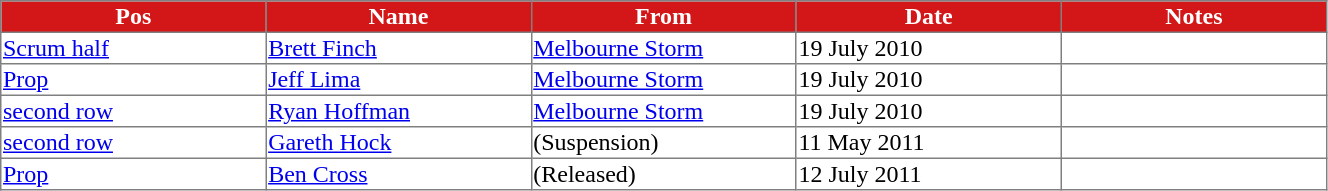<table border="1" width="70%" style="border-collapse:collapse;">
<tr bgcolor="#D31718" style="color:#FFFFFF;">
<th width="20%">Pos</th>
<th width="20%">Name</th>
<th width="20%">From</th>
<th width="20%">Date</th>
<th>Notes</th>
</tr>
<tr>
<td><a href='#'>Scrum half</a></td>
<td><a href='#'>Brett Finch</a></td>
<td><a href='#'>Melbourne Storm</a></td>
<td>19 July 2010</td>
<td></td>
</tr>
<tr>
<td width="20%"><a href='#'>Prop</a></td>
<td width="20%"><a href='#'>Jeff Lima</a></td>
<td width="20%"><a href='#'>Melbourne Storm</a></td>
<td width="20%">19 July 2010</td>
<td></td>
</tr>
<tr>
<td><a href='#'>second row</a></td>
<td><a href='#'>Ryan Hoffman</a></td>
<td><a href='#'>Melbourne Storm</a></td>
<td>19 July 2010</td>
<td></td>
</tr>
<tr>
<td><a href='#'>second row</a></td>
<td><a href='#'>Gareth Hock</a></td>
<td>(Suspension)</td>
<td>11 May 2011</td>
<td></td>
</tr>
<tr>
<td><a href='#'>Prop</a></td>
<td><a href='#'>Ben Cross</a></td>
<td>(Released)</td>
<td>12 July 2011</td>
<td></td>
</tr>
</table>
